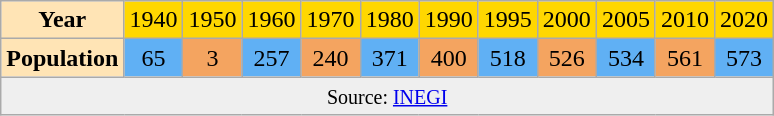<table class="wikitable">
<tr>
<td style="background:#FFE4B5; color:#000000;" align=center><strong>Year</strong></td>
<td style="background:#FFD700;" align=center>1940</td>
<td style="background:#FFD700;" align=center>1950</td>
<td style="background:#FFD700;" align=center>1960</td>
<td style="background:#FFD700;" align=center>1970</td>
<td style="background:#FFD700;" align=center>1980</td>
<td style="background:#FFD700;" align=center>1990</td>
<td style="background:#FFD700;" align=center>1995</td>
<td style="background:#FFD700;" align=center>2000</td>
<td style="background:#FFD700;" align=center>2005</td>
<td style="background:#FFD700;" align=center>2010</td>
<td style="background:#FFD700;" align=center>2020</td>
</tr>
<tr>
<td style="background:#FFE4B5; color:#000000;" align=center><strong>Population</strong></td>
<td style="background:#60B0F4;" align=center>65</td>
<td style="background:#F4A460;" align=center>3</td>
<td style="background:#60B0F4;" align=center>257</td>
<td style="background:#F4A460;" align=center>240</td>
<td style="background:#60B0F4;" align=center>371</td>
<td style="background:#F4A460;" align=center>400</td>
<td style="background:#60B0F4;" align=center>518</td>
<td style="background:#F4A460;" align=center>526</td>
<td style="background:#60B0F4;" align=center>534</td>
<td style="background:#F4A460;" align=center>561</td>
<td style="background:#60B0F4;" align=center>573</td>
</tr>
<tr>
<td colspan=20 style="background:#EFEFEF; color:black;" align=center bgcolor="white"><small>Source: <a href='#'>INEGI</a></small></td>
</tr>
</table>
